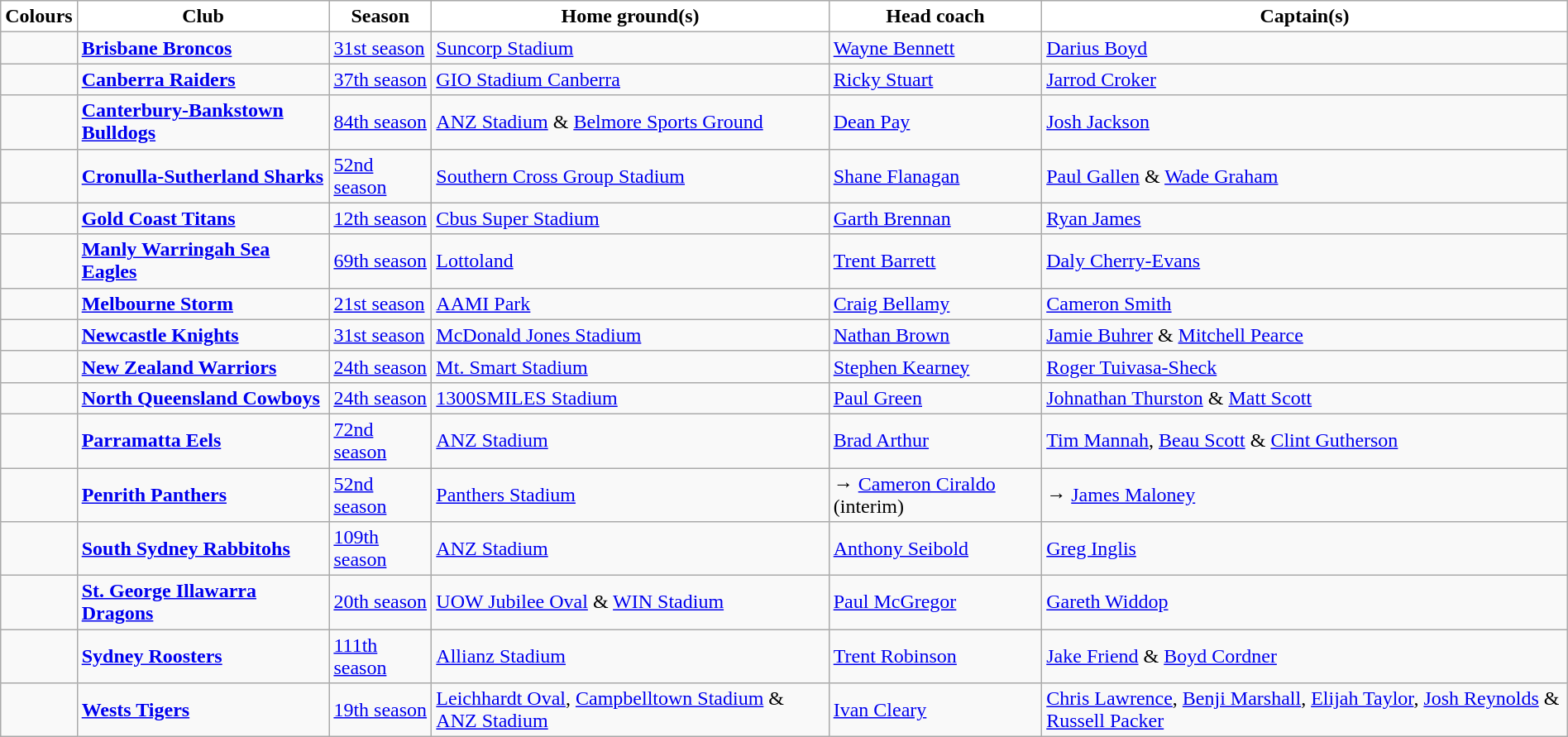<table class="wikitable" style="width:100%; text-align:left">
<tr>
<th style="background:white">Colours</th>
<th style="background:white">Club</th>
<th style="background:white">Season </th>
<th style="background:white">Home ground(s)</th>
<th style="background:white">Head coach</th>
<th style="background:white">Captain(s) </th>
</tr>
<tr>
<td></td>
<td><strong><a href='#'>Brisbane Broncos</a></strong></td>
<td><a href='#'>31st season</a></td>
<td><a href='#'>Suncorp Stadium</a></td>
<td><a href='#'>Wayne Bennett</a></td>
<td><a href='#'>Darius Boyd</a></td>
</tr>
<tr>
<td></td>
<td><strong><a href='#'>Canberra Raiders</a></strong></td>
<td><a href='#'>37th season</a></td>
<td><a href='#'>GIO Stadium Canberra</a></td>
<td><a href='#'>Ricky Stuart</a></td>
<td><a href='#'>Jarrod Croker</a></td>
</tr>
<tr>
<td></td>
<td><strong><a href='#'>Canterbury-Bankstown Bulldogs</a></strong></td>
<td><a href='#'>84th season</a></td>
<td><a href='#'>ANZ Stadium</a> & <a href='#'>Belmore Sports Ground</a></td>
<td><a href='#'>Dean Pay</a></td>
<td><a href='#'>Josh Jackson</a></td>
</tr>
<tr>
<td></td>
<td><strong><a href='#'>Cronulla-Sutherland Sharks</a></strong></td>
<td><a href='#'>52nd season</a></td>
<td><a href='#'>Southern Cross Group Stadium</a></td>
<td><a href='#'>Shane Flanagan</a></td>
<td><a href='#'>Paul Gallen</a> & <a href='#'>Wade Graham</a></td>
</tr>
<tr>
<td></td>
<td><strong><a href='#'>Gold Coast Titans</a></strong></td>
<td><a href='#'>12th season</a></td>
<td><a href='#'>Cbus Super Stadium</a></td>
<td><a href='#'>Garth Brennan</a></td>
<td><a href='#'>Ryan James</a></td>
</tr>
<tr>
<td></td>
<td><strong><a href='#'>Manly Warringah Sea Eagles</a></strong></td>
<td><a href='#'>69th season</a></td>
<td><a href='#'>Lottoland</a></td>
<td><a href='#'>Trent Barrett</a></td>
<td><a href='#'>Daly Cherry-Evans</a></td>
</tr>
<tr>
<td></td>
<td><strong><a href='#'>Melbourne Storm</a></strong></td>
<td><a href='#'>21st season</a></td>
<td><a href='#'>AAMI Park</a></td>
<td><a href='#'>Craig Bellamy</a></td>
<td><a href='#'>Cameron Smith</a></td>
</tr>
<tr>
<td></td>
<td><strong><a href='#'>Newcastle Knights</a></strong></td>
<td><a href='#'>31st season</a></td>
<td><a href='#'>McDonald Jones Stadium</a></td>
<td><a href='#'>Nathan Brown</a></td>
<td><a href='#'>Jamie Buhrer</a> & <a href='#'>Mitchell Pearce</a></td>
</tr>
<tr>
<td></td>
<td><strong><a href='#'>New Zealand Warriors</a></strong></td>
<td><a href='#'>24th season</a></td>
<td><a href='#'>Mt. Smart Stadium</a></td>
<td><a href='#'>Stephen Kearney</a></td>
<td><a href='#'>Roger Tuivasa-Sheck</a></td>
</tr>
<tr>
<td></td>
<td><strong><a href='#'>North Queensland Cowboys</a></strong></td>
<td><a href='#'>24th season</a></td>
<td><a href='#'>1300SMILES Stadium</a></td>
<td><a href='#'>Paul Green</a></td>
<td><a href='#'>Johnathan Thurston</a> & <a href='#'>Matt Scott</a></td>
</tr>
<tr>
<td></td>
<td><strong><a href='#'>Parramatta Eels</a></strong></td>
<td><a href='#'>72nd season</a></td>
<td><a href='#'>ANZ Stadium</a></td>
<td><a href='#'>Brad Arthur</a></td>
<td><a href='#'>Tim Mannah</a>, <a href='#'>Beau Scott</a> & <a href='#'>Clint Gutherson</a></td>
</tr>
<tr>
<td></td>
<td><strong><a href='#'>Penrith Panthers</a></strong></td>
<td><a href='#'>52nd season</a></td>
<td><a href='#'>Panthers Stadium</a></td>
<td> → <a href='#'>Cameron Ciraldo</a> (interim)</td>
<td> → <a href='#'>James Maloney</a></td>
</tr>
<tr>
<td></td>
<td><strong><a href='#'>South Sydney Rabbitohs</a></strong></td>
<td><a href='#'>109th season</a></td>
<td><a href='#'>ANZ Stadium</a></td>
<td><a href='#'>Anthony Seibold</a></td>
<td><a href='#'>Greg Inglis</a></td>
</tr>
<tr>
<td></td>
<td><strong><a href='#'>St. George Illawarra Dragons</a></strong></td>
<td><a href='#'>20th season</a></td>
<td><a href='#'>UOW Jubilee Oval</a> & <a href='#'>WIN Stadium</a></td>
<td><a href='#'>Paul McGregor</a></td>
<td><a href='#'>Gareth Widdop</a></td>
</tr>
<tr>
<td></td>
<td><strong><a href='#'>Sydney Roosters</a></strong></td>
<td><a href='#'>111th season</a></td>
<td><a href='#'>Allianz Stadium</a></td>
<td><a href='#'>Trent Robinson</a></td>
<td><a href='#'>Jake Friend</a> & <a href='#'>Boyd Cordner</a></td>
</tr>
<tr>
<td></td>
<td><strong><a href='#'>Wests Tigers</a></strong></td>
<td><a href='#'>19th season</a></td>
<td><a href='#'>Leichhardt Oval</a>, <a href='#'>Campbelltown Stadium</a> & <a href='#'>ANZ Stadium</a></td>
<td><a href='#'>Ivan Cleary</a></td>
<td><a href='#'>Chris Lawrence</a>, <a href='#'>Benji Marshall</a>, <a href='#'>Elijah Taylor</a>, <a href='#'>Josh Reynolds</a> & <a href='#'>Russell Packer</a></td>
</tr>
</table>
